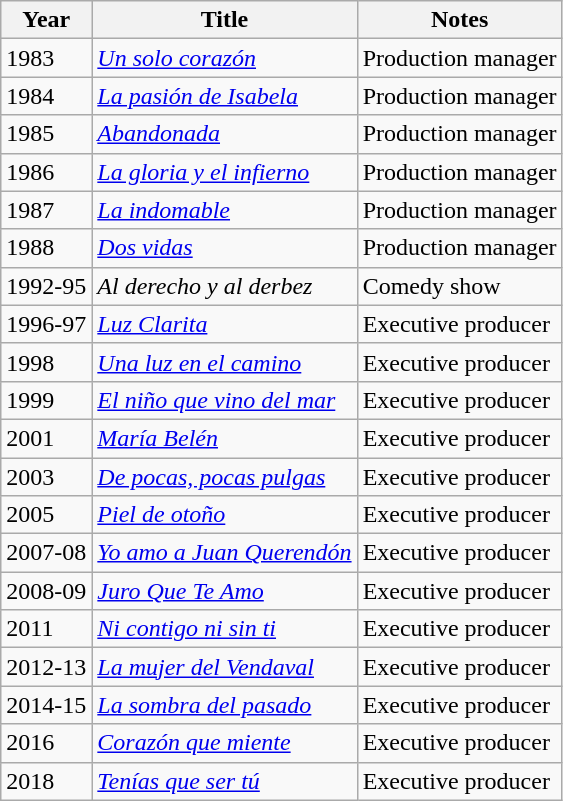<table class="wikitable">
<tr>
<th>Year</th>
<th>Title</th>
<th>Notes</th>
</tr>
<tr>
<td>1983</td>
<td><em><a href='#'>Un solo corazón</a></em></td>
<td>Production manager</td>
</tr>
<tr>
<td>1984</td>
<td><em><a href='#'>La pasión de Isabela</a></em></td>
<td>Production manager</td>
</tr>
<tr>
<td>1985</td>
<td><em><a href='#'>Abandonada</a></em></td>
<td>Production manager</td>
</tr>
<tr>
<td>1986</td>
<td><em><a href='#'>La gloria y el infierno</a></em></td>
<td>Production manager</td>
</tr>
<tr>
<td>1987</td>
<td><em><a href='#'>La indomable</a></em></td>
<td>Production manager</td>
</tr>
<tr>
<td>1988</td>
<td><em><a href='#'>Dos vidas</a></em></td>
<td>Production manager</td>
</tr>
<tr>
<td>1992-95</td>
<td><em>Al derecho y al derbez</em></td>
<td>Comedy show</td>
</tr>
<tr>
<td>1996-97</td>
<td><em><a href='#'>Luz Clarita</a></em></td>
<td>Executive producer</td>
</tr>
<tr>
<td>1998</td>
<td><em><a href='#'>Una luz en el camino</a></em></td>
<td>Executive producer</td>
</tr>
<tr>
<td>1999</td>
<td><em><a href='#'>El niño que vino del mar</a></em></td>
<td>Executive producer</td>
</tr>
<tr>
<td>2001</td>
<td><em><a href='#'>María Belén</a></em></td>
<td>Executive producer</td>
</tr>
<tr>
<td>2003</td>
<td><em><a href='#'>De pocas, pocas pulgas</a></em></td>
<td>Executive producer</td>
</tr>
<tr>
<td>2005</td>
<td><em><a href='#'>Piel de otoño</a></em></td>
<td>Executive producer</td>
</tr>
<tr>
<td>2007-08</td>
<td><em><a href='#'>Yo amo a Juan Querendón</a></em></td>
<td>Executive producer</td>
</tr>
<tr>
<td>2008-09</td>
<td><em><a href='#'>Juro Que Te Amo</a></em></td>
<td>Executive producer</td>
</tr>
<tr>
<td>2011</td>
<td><em><a href='#'>Ni contigo ni sin ti</a></em></td>
<td>Executive producer</td>
</tr>
<tr>
<td>2012-13</td>
<td><em><a href='#'>La mujer del Vendaval</a></em></td>
<td>Executive producer</td>
</tr>
<tr>
<td>2014-15</td>
<td><em><a href='#'>La sombra del pasado</a></em></td>
<td>Executive producer</td>
</tr>
<tr>
<td>2016</td>
<td><em><a href='#'>Corazón que miente</a></em></td>
<td>Executive producer</td>
</tr>
<tr>
<td>2018</td>
<td><em><a href='#'>Tenías que ser tú</a></em></td>
<td>Executive producer</td>
</tr>
</table>
